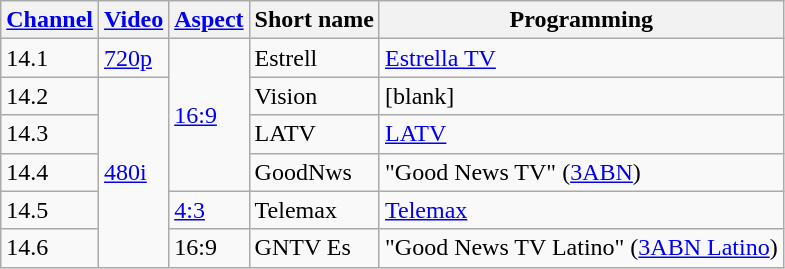<table class="wikitable">
<tr>
<th><a href='#'>Channel</a></th>
<th><a href='#'>Video</a></th>
<th><a href='#'>Aspect</a></th>
<th>Short name</th>
<th>Programming</th>
</tr>
<tr>
<td>14.1</td>
<td><a href='#'>720p</a></td>
<td rowspan="4"><a href='#'>16:9</a></td>
<td>Estrell</td>
<td><a href='#'>Estrella TV</a></td>
</tr>
<tr>
<td>14.2</td>
<td rowspan=5><a href='#'>480i</a></td>
<td>Vision</td>
<td>[blank]</td>
</tr>
<tr>
<td>14.3</td>
<td>LATV</td>
<td><a href='#'>LATV</a></td>
</tr>
<tr>
<td>14.4</td>
<td>GoodNws</td>
<td>"Good News TV" (<a href='#'>3ABN</a>)</td>
</tr>
<tr>
<td>14.5</td>
<td><a href='#'>4:3</a></td>
<td>Telemax</td>
<td><a href='#'>Telemax</a></td>
</tr>
<tr>
<td>14.6</td>
<td>16:9</td>
<td>GNTV Es</td>
<td>"Good News TV Latino" (<a href='#'>3ABN Latino</a>)</td>
</tr>
</table>
